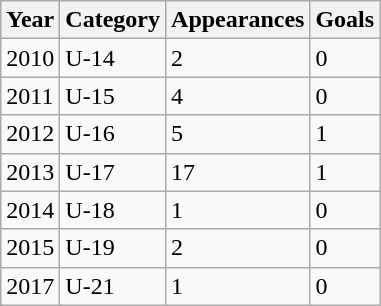<table class="wikitable">
<tr>
<th>Year</th>
<th>Category</th>
<th>Appearances</th>
<th>Goals</th>
</tr>
<tr>
<td>2010</td>
<td>U-14</td>
<td>2</td>
<td>0</td>
</tr>
<tr>
<td>2011</td>
<td>U-15</td>
<td>4</td>
<td>0</td>
</tr>
<tr>
<td>2012</td>
<td>U-16</td>
<td>5</td>
<td>1</td>
</tr>
<tr>
<td>2013</td>
<td>U-17</td>
<td>17</td>
<td>1</td>
</tr>
<tr>
<td>2014</td>
<td>U-18</td>
<td>1</td>
<td>0</td>
</tr>
<tr>
<td>2015</td>
<td>U-19</td>
<td>2</td>
<td>0</td>
</tr>
<tr>
<td>2017</td>
<td>U-21</td>
<td>1</td>
<td>0</td>
</tr>
</table>
